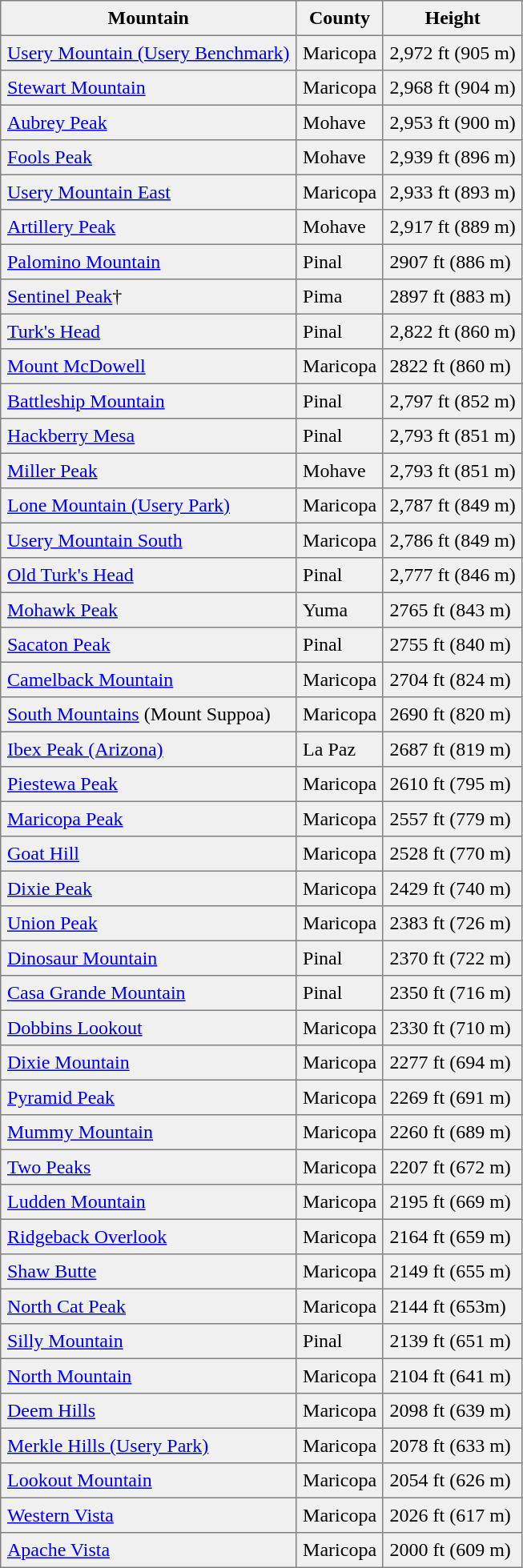<table border=1 cellspacing=0 cellpadding=5 style="border-collapse: collapse; background:#f0f0f0;">
<tr>
<th>Mountain</th>
<th>County</th>
<th>Height</th>
</tr>
<tr>
<td><a href='#'>Usery Mountain (Usery Benchmark)</a></td>
<td>Maricopa</td>
<td>2,972 ft (905 m)</td>
</tr>
<tr>
<td><a href='#'>Stewart Mountain</a></td>
<td>Maricopa</td>
<td>2,968 ft (904 m)</td>
</tr>
<tr>
<td><a href='#'>Aubrey Peak</a></td>
<td>Mohave</td>
<td>2,953 ft (900 m)</td>
</tr>
<tr>
<td><a href='#'>Fools Peak</a></td>
<td>Mohave</td>
<td>2,939 ft (896 m)</td>
</tr>
<tr>
<td><a href='#'>Usery Mountain East</a></td>
<td>Maricopa</td>
<td>2,933 ft (893 m)</td>
</tr>
<tr>
<td><a href='#'>Artillery Peak</a></td>
<td>Mohave</td>
<td>2,917 ft (889 m)</td>
</tr>
<tr>
<td><a href='#'>Palomino Mountain</a></td>
<td>Pinal</td>
<td>2907 ft (886 m)</td>
</tr>
<tr>
<td><a href='#'>Sentinel Peak</a>†</td>
<td>Pima</td>
<td>2897 ft (883 m)</td>
</tr>
<tr>
<td><a href='#'>Turk's Head</a></td>
<td>Pinal</td>
<td>2,822 ft (860 m)</td>
</tr>
<tr>
<td><a href='#'>Mount McDowell</a></td>
<td>Maricopa</td>
<td>2822 ft (860 m)</td>
</tr>
<tr>
<td><a href='#'>Battleship Mountain</a></td>
<td>Pinal</td>
<td>2,797 ft (852 m)</td>
</tr>
<tr>
<td><a href='#'>Hackberry Mesa</a></td>
<td>Pinal</td>
<td>2,793 ft (851 m)</td>
</tr>
<tr>
<td><a href='#'>Miller Peak</a></td>
<td>Mohave</td>
<td>2,793 ft (851 m)</td>
</tr>
<tr>
<td><a href='#'>Lone Mountain (Usery Park)</a></td>
<td>Maricopa</td>
<td>2,787 ft (849 m)</td>
</tr>
<tr>
<td><a href='#'>Usery Mountain South</a></td>
<td>Maricopa</td>
<td>2,786 ft (849 m)</td>
</tr>
<tr>
<td><a href='#'>Old Turk's Head</a></td>
<td>Pinal</td>
<td>2,777 ft (846 m)</td>
</tr>
<tr>
<td><a href='#'>Mohawk Peak</a></td>
<td>Yuma</td>
<td>2765 ft (843 m)</td>
</tr>
<tr>
<td><a href='#'>Sacaton Peak</a></td>
<td>Pinal</td>
<td>2755 ft (840 m)</td>
</tr>
<tr>
<td><a href='#'>Camelback Mountain</a></td>
<td>Maricopa</td>
<td>2704 ft (824 m)</td>
</tr>
<tr>
<td><a href='#'>South Mountains</a> (Mount Suppoa)</td>
<td>Maricopa</td>
<td>2690 ft (820 m)</td>
</tr>
<tr>
<td><a href='#'>Ibex Peak (Arizona)</a></td>
<td>La Paz</td>
<td>2687 ft (819 m)</td>
</tr>
<tr>
<td><a href='#'>Piestewa Peak</a></td>
<td>Maricopa</td>
<td>2610 ft (795 m)</td>
</tr>
<tr>
<td><a href='#'>Maricopa Peak</a></td>
<td>Maricopa</td>
<td>2557 ft (779 m)</td>
</tr>
<tr>
<td><a href='#'>Goat Hill</a></td>
<td>Maricopa</td>
<td>2528 ft (770 m)</td>
</tr>
<tr>
<td><a href='#'>Dixie Peak</a></td>
<td>Maricopa</td>
<td>2429 ft (740 m)</td>
</tr>
<tr>
<td><a href='#'>Union Peak</a></td>
<td>Maricopa</td>
<td>2383 ft (726 m)</td>
</tr>
<tr>
<td><a href='#'>Dinosaur Mountain</a></td>
<td>Pinal</td>
<td>2370 ft (722 m)</td>
</tr>
<tr>
<td><a href='#'>Casa Grande Mountain</a></td>
<td>Pinal</td>
<td>2350 ft (716 m)</td>
</tr>
<tr>
<td><a href='#'>Dobbins Lookout</a></td>
<td>Maricopa</td>
<td>2330 ft (710 m)</td>
</tr>
<tr>
<td><a href='#'>Dixie Mountain</a></td>
<td>Maricopa</td>
<td>2277 ft (694 m)</td>
</tr>
<tr>
<td><a href='#'>Pyramid Peak</a></td>
<td>Maricopa</td>
<td>2269 ft (691 m)</td>
</tr>
<tr>
<td><a href='#'>Mummy Mountain</a></td>
<td>Maricopa</td>
<td>2260 ft (689 m)</td>
</tr>
<tr>
<td><a href='#'>Two Peaks</a></td>
<td>Maricopa</td>
<td>2207 ft (672 m)</td>
</tr>
<tr>
<td><a href='#'>Ludden Mountain</a></td>
<td>Maricopa</td>
<td>2195 ft (669 m)</td>
</tr>
<tr>
<td><a href='#'>Ridgeback Overlook</a></td>
<td>Maricopa</td>
<td>2164 ft (659 m)</td>
</tr>
<tr>
<td><a href='#'>Shaw Butte</a></td>
<td>Maricopa</td>
<td>2149 ft (655 m)</td>
</tr>
<tr>
<td><a href='#'>North Cat Peak</a></td>
<td>Maricopa</td>
<td>2144 ft (653m)</td>
</tr>
<tr>
<td><a href='#'>Silly Mountain</a></td>
<td>Pinal</td>
<td>2139 ft (651 m)</td>
</tr>
<tr>
<td><a href='#'>North Mountain</a></td>
<td>Maricopa</td>
<td>2104 ft (641 m)</td>
</tr>
<tr>
<td><a href='#'>Deem Hills</a></td>
<td>Maricopa</td>
<td>2098 ft (639 m)</td>
</tr>
<tr>
<td><a href='#'>Merkle Hills (Usery Park)</a></td>
<td>Maricopa</td>
<td>2078 ft (633 m)</td>
</tr>
<tr>
<td><a href='#'>Lookout Mountain</a></td>
<td>Maricopa</td>
<td>2054 ft (626 m)</td>
</tr>
<tr>
<td><a href='#'>Western Vista</a></td>
<td>Maricopa</td>
<td>2026 ft (617 m)</td>
</tr>
<tr>
<td><a href='#'>Apache Vista</a></td>
<td>Maricopa</td>
<td>2000 ft (609 m)</td>
</tr>
</table>
